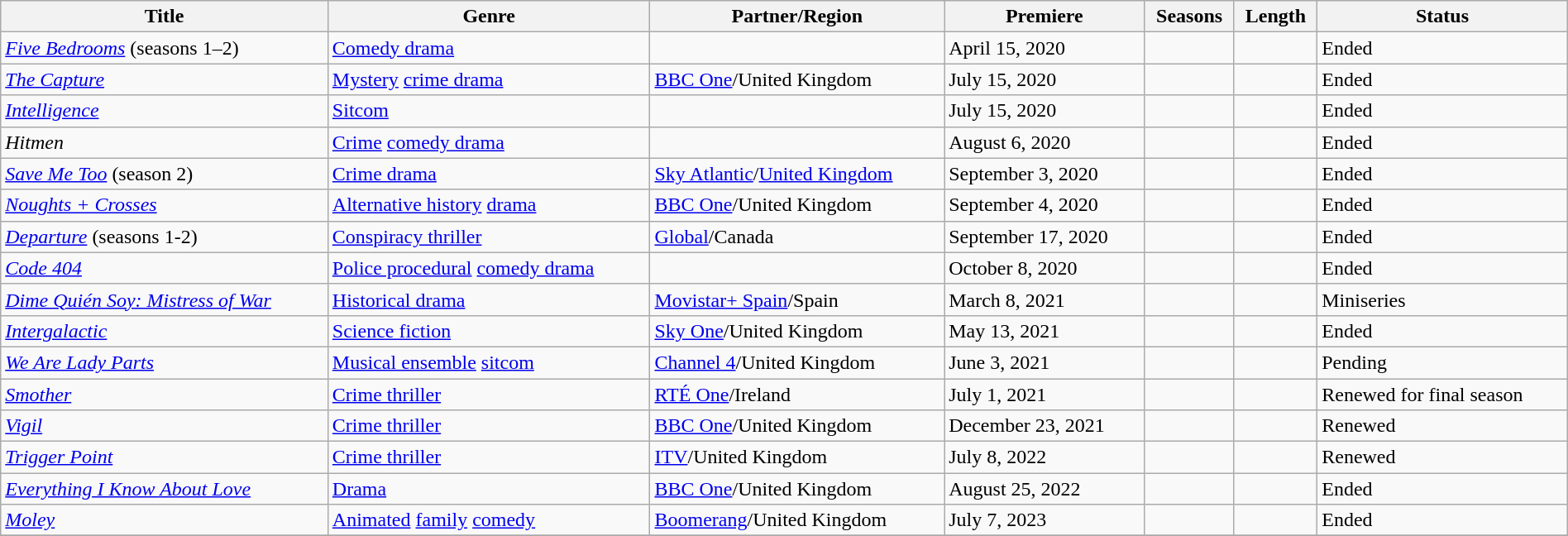<table class="wikitable sortable" style="width:100%;">
<tr>
<th>Title</th>
<th>Genre</th>
<th>Partner/Region</th>
<th>Premiere</th>
<th>Seasons</th>
<th>Length</th>
<th>Status</th>
</tr>
<tr>
<td><em><a href='#'>Five Bedrooms</a></em> (seasons 1–2)</td>
<td><a href='#'>Comedy drama</a></td>
<td></td>
<td>April 15, 2020</td>
<td></td>
<td></td>
<td>Ended</td>
</tr>
<tr>
<td><em><a href='#'>The Capture</a></em></td>
<td><a href='#'>Mystery</a> <a href='#'>crime drama</a></td>
<td><a href='#'>BBC One</a>/United Kingdom</td>
<td>July 15, 2020</td>
<td></td>
<td></td>
<td>Ended</td>
</tr>
<tr>
<td><em><a href='#'>Intelligence</a></em></td>
<td><a href='#'>Sitcom</a></td>
<td></td>
<td>July 15, 2020</td>
<td></td>
<td></td>
<td>Ended</td>
</tr>
<tr>
<td><em>Hitmen</em></td>
<td><a href='#'>Crime</a> <a href='#'>comedy drama</a></td>
<td></td>
<td>August 6, 2020</td>
<td></td>
<td></td>
<td>Ended</td>
</tr>
<tr>
<td><em><a href='#'>Save Me Too</a></em> (season 2)</td>
<td><a href='#'>Crime drama</a></td>
<td><a href='#'>Sky Atlantic</a>/<a href='#'>United Kingdom</a></td>
<td>September 3, 2020</td>
<td></td>
<td></td>
<td>Ended</td>
</tr>
<tr>
<td><em><a href='#'>Noughts + Crosses</a></em></td>
<td><a href='#'>Alternative history</a> <a href='#'>drama</a></td>
<td><a href='#'>BBC One</a>/United Kingdom</td>
<td>September 4, 2020</td>
<td></td>
<td></td>
<td>Ended</td>
</tr>
<tr>
<td><em><a href='#'>Departure</a></em> (seasons 1-2)</td>
<td><a href='#'>Conspiracy thriller</a></td>
<td><a href='#'>Global</a>/Canada</td>
<td>September 17, 2020</td>
<td></td>
<td></td>
<td>Ended</td>
</tr>
<tr>
<td><em><a href='#'>Code 404</a></em></td>
<td><a href='#'>Police procedural</a> <a href='#'>comedy drama</a></td>
<td></td>
<td>October 8, 2020</td>
<td></td>
<td></td>
<td>Ended</td>
</tr>
<tr>
<td><em><a href='#'>Dime Quién Soy: Mistress of War</a></em></td>
<td><a href='#'>Historical drama</a></td>
<td><a href='#'>Movistar+ Spain</a>/Spain</td>
<td>March 8, 2021</td>
<td></td>
<td></td>
<td>Miniseries</td>
</tr>
<tr>
<td><em><a href='#'>Intergalactic</a></em></td>
<td><a href='#'>Science fiction</a></td>
<td><a href='#'>Sky One</a>/United Kingdom</td>
<td>May 13, 2021</td>
<td></td>
<td></td>
<td>Ended</td>
</tr>
<tr>
<td><em><a href='#'>We Are Lady Parts</a></em></td>
<td><a href='#'>Musical ensemble</a> <a href='#'>sitcom</a></td>
<td><a href='#'>Channel 4</a>/United Kingdom</td>
<td>June 3, 2021</td>
<td></td>
<td></td>
<td>Pending</td>
</tr>
<tr>
<td><em><a href='#'>Smother</a></em></td>
<td><a href='#'>Crime thriller</a></td>
<td><a href='#'>RTÉ One</a>/Ireland</td>
<td>July 1, 2021</td>
<td></td>
<td></td>
<td>Renewed for final season</td>
</tr>
<tr>
<td><em><a href='#'>Vigil</a></em></td>
<td><a href='#'>Crime thriller</a></td>
<td><a href='#'>BBC One</a>/United Kingdom</td>
<td>December 23, 2021</td>
<td></td>
<td></td>
<td>Renewed</td>
</tr>
<tr>
<td><em><a href='#'>Trigger Point</a></em></td>
<td><a href='#'>Crime thriller</a></td>
<td><a href='#'>ITV</a>/United Kingdom</td>
<td>July 8, 2022</td>
<td></td>
<td></td>
<td>Renewed</td>
</tr>
<tr>
<td><em><a href='#'>Everything I Know About Love</a></em></td>
<td><a href='#'>Drama</a></td>
<td><a href='#'>BBC One</a>/United Kingdom</td>
<td>August 25, 2022</td>
<td></td>
<td></td>
<td>Ended</td>
</tr>
<tr>
<td><em><a href='#'>Moley</a></em></td>
<td><a href='#'>Animated</a> <a href='#'>family</a> <a href='#'>comedy</a></td>
<td><a href='#'>Boomerang</a>/United Kingdom</td>
<td>July 7, 2023</td>
<td></td>
<td></td>
<td>Ended</td>
</tr>
<tr>
</tr>
</table>
